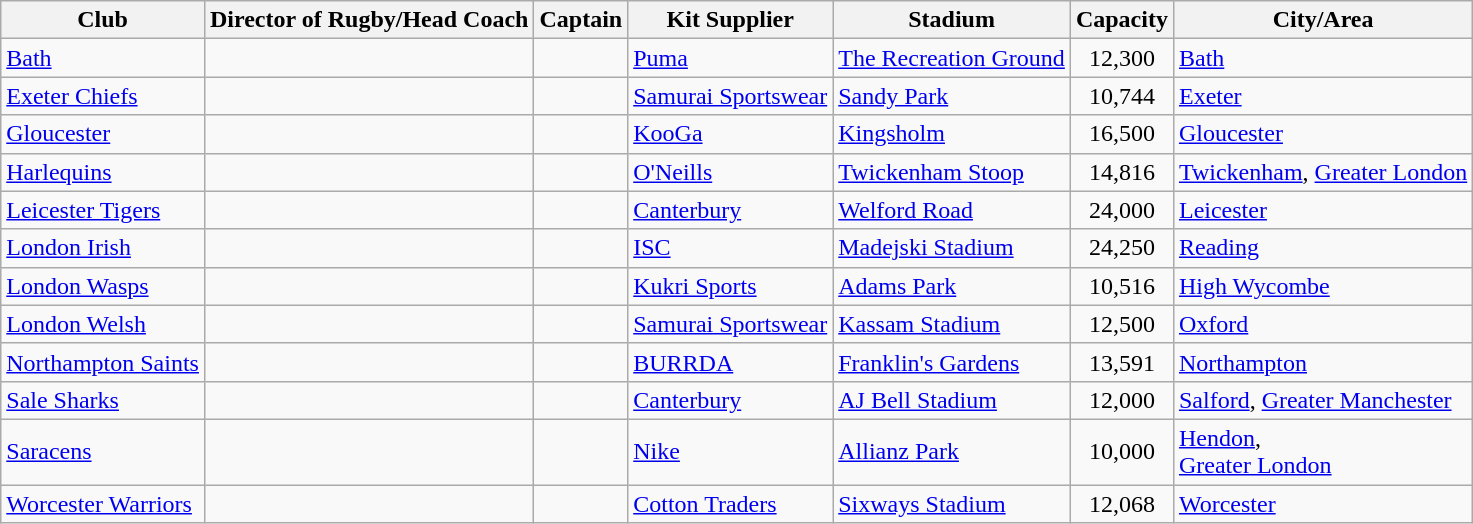<table class="wikitable sortable">
<tr>
<th>Club</th>
<th>Director of Rugby/Head Coach</th>
<th>Captain</th>
<th>Kit Supplier</th>
<th>Stadium</th>
<th>Capacity</th>
<th>City/Area</th>
</tr>
<tr>
<td><a href='#'>Bath</a></td>
<td></td>
<td></td>
<td><a href='#'>Puma</a></td>
<td><a href='#'>The Recreation Ground</a></td>
<td align=center>12,300</td>
<td><a href='#'>Bath</a></td>
</tr>
<tr>
<td><a href='#'>Exeter Chiefs</a></td>
<td></td>
<td></td>
<td><a href='#'>Samurai Sportswear</a></td>
<td><a href='#'>Sandy Park</a></td>
<td align=center>10,744</td>
<td><a href='#'>Exeter</a></td>
</tr>
<tr>
<td><a href='#'>Gloucester</a></td>
<td></td>
<td></td>
<td><a href='#'>KooGa</a></td>
<td><a href='#'>Kingsholm</a></td>
<td align=center>16,500</td>
<td><a href='#'>Gloucester</a></td>
</tr>
<tr>
<td><a href='#'>Harlequins</a></td>
<td></td>
<td></td>
<td><a href='#'>O'Neills</a></td>
<td><a href='#'>Twickenham Stoop</a></td>
<td align=center>14,816</td>
<td><a href='#'>Twickenham</a>, <a href='#'>Greater London</a></td>
</tr>
<tr>
<td><a href='#'>Leicester Tigers</a></td>
<td></td>
<td></td>
<td><a href='#'>Canterbury</a></td>
<td><a href='#'>Welford Road</a></td>
<td align=center>24,000</td>
<td><a href='#'>Leicester</a></td>
</tr>
<tr>
<td><a href='#'>London Irish</a></td>
<td></td>
<td></td>
<td><a href='#'>ISC</a></td>
<td><a href='#'>Madejski Stadium</a></td>
<td align=center>24,250</td>
<td><a href='#'>Reading</a></td>
</tr>
<tr>
<td><a href='#'>London Wasps</a></td>
<td></td>
<td></td>
<td><a href='#'>Kukri Sports</a></td>
<td><a href='#'>Adams Park</a></td>
<td align=center>10,516</td>
<td><a href='#'>High Wycombe</a></td>
</tr>
<tr>
<td><a href='#'>London Welsh</a></td>
<td></td>
<td></td>
<td><a href='#'>Samurai Sportswear</a></td>
<td><a href='#'>Kassam Stadium</a></td>
<td align=center>12,500</td>
<td><a href='#'>Oxford</a></td>
</tr>
<tr>
<td><a href='#'>Northampton Saints</a></td>
<td></td>
<td></td>
<td><a href='#'>BURRDA</a></td>
<td><a href='#'>Franklin's Gardens</a></td>
<td align=center>13,591</td>
<td><a href='#'>Northampton</a></td>
</tr>
<tr>
<td><a href='#'>Sale Sharks</a></td>
<td></td>
<td></td>
<td><a href='#'>Canterbury</a></td>
<td><a href='#'>AJ Bell Stadium</a></td>
<td align=center>12,000</td>
<td><a href='#'>Salford</a>, <a href='#'>Greater Manchester</a></td>
</tr>
<tr>
<td><a href='#'>Saracens</a></td>
<td></td>
<td></td>
<td><a href='#'>Nike</a></td>
<td><a href='#'>Allianz Park</a></td>
<td align=center>10,000</td>
<td><a href='#'>Hendon</a>,<br><a href='#'>Greater London</a></td>
</tr>
<tr>
<td><a href='#'>Worcester Warriors</a></td>
<td></td>
<td></td>
<td><a href='#'>Cotton Traders</a></td>
<td><a href='#'>Sixways Stadium</a></td>
<td align=center>12,068</td>
<td><a href='#'>Worcester</a></td>
</tr>
</table>
